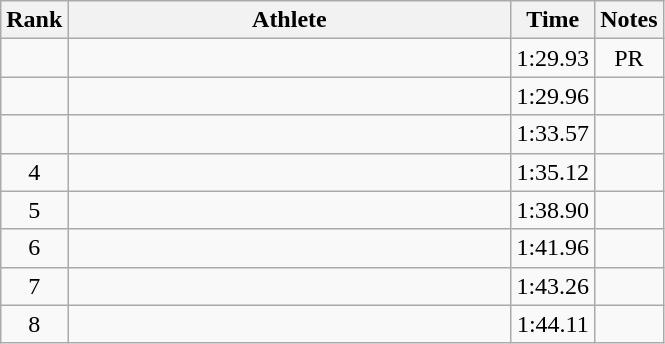<table class="wikitable" style="text-align:center">
<tr>
<th>Rank</th>
<th Style="width:18em">Athlete</th>
<th>Time</th>
<th>Notes</th>
</tr>
<tr>
<td></td>
<td style="text-align:left"></td>
<td>1:29.93</td>
<td>PR</td>
</tr>
<tr>
<td></td>
<td style="text-align:left"></td>
<td>1:29.96</td>
<td></td>
</tr>
<tr>
<td></td>
<td style="text-align:left"></td>
<td>1:33.57</td>
<td></td>
</tr>
<tr>
<td>4</td>
<td style="text-align:left"></td>
<td>1:35.12</td>
<td></td>
</tr>
<tr>
<td>5</td>
<td style="text-align:left"></td>
<td>1:38.90</td>
<td></td>
</tr>
<tr>
<td>6</td>
<td style="text-align:left"></td>
<td>1:41.96</td>
<td></td>
</tr>
<tr>
<td>7</td>
<td style="text-align:left"></td>
<td>1:43.26</td>
<td></td>
</tr>
<tr>
<td>8</td>
<td style="text-align:left"></td>
<td>1:44.11</td>
<td></td>
</tr>
</table>
